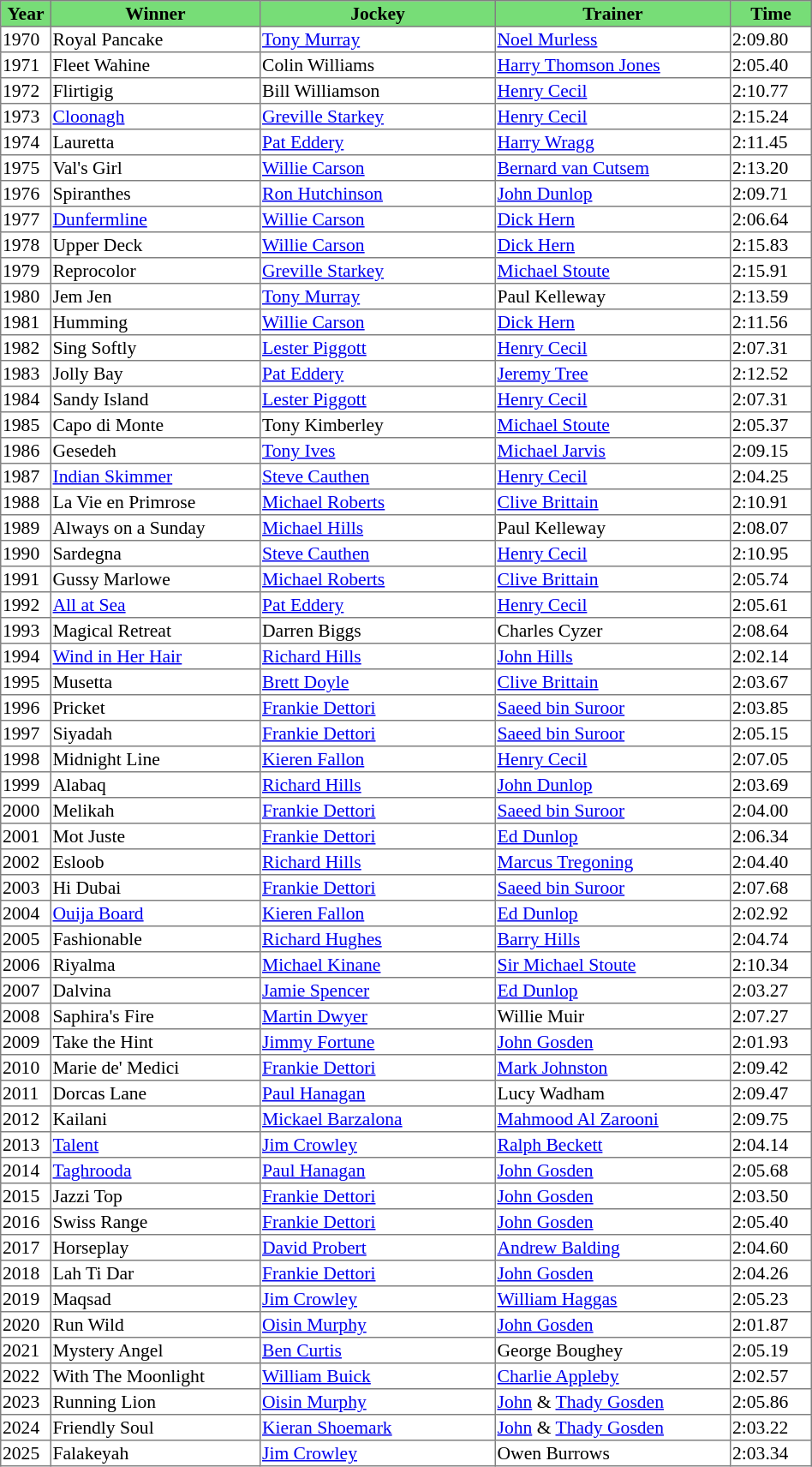<table class = "sortable" | border="1" style="border-collapse: collapse; font-size:90%">
<tr bgcolor="#77dd77" align="center">
<th style="width:36px"><strong>Year</strong></th>
<th style="width:160px"><strong>Winner</strong></th>
<th style="width:180px"><strong>Jockey</strong></th>
<th style="width:180px"><strong>Trainer</strong></th>
<th style="width:60px"><strong>Time</strong></th>
</tr>
<tr>
<td>1970</td>
<td width=160px>Royal Pancake</td>
<td width=170px><a href='#'>Tony Murray</a></td>
<td width=180px><a href='#'>Noel Murless</a></td>
<td>2:09.80</td>
</tr>
<tr>
<td>1971</td>
<td>Fleet Wahine</td>
<td>Colin Williams</td>
<td><a href='#'>Harry Thomson Jones</a></td>
<td>2:05.40</td>
</tr>
<tr>
<td>1972</td>
<td>Flirtigig</td>
<td>Bill Williamson</td>
<td><a href='#'>Henry Cecil</a></td>
<td>2:10.77</td>
</tr>
<tr>
<td>1973</td>
<td><a href='#'>Cloonagh</a></td>
<td><a href='#'>Greville Starkey</a></td>
<td><a href='#'>Henry Cecil</a></td>
<td>2:15.24</td>
</tr>
<tr>
<td>1974</td>
<td>Lauretta</td>
<td><a href='#'>Pat Eddery</a></td>
<td><a href='#'>Harry Wragg</a></td>
<td>2:11.45</td>
</tr>
<tr>
<td>1975</td>
<td>Val's Girl</td>
<td><a href='#'>Willie Carson</a></td>
<td><a href='#'>Bernard van Cutsem</a></td>
<td>2:13.20</td>
</tr>
<tr>
<td>1976</td>
<td>Spiranthes</td>
<td><a href='#'>Ron Hutchinson</a></td>
<td><a href='#'>John Dunlop</a></td>
<td>2:09.71</td>
</tr>
<tr>
<td>1977</td>
<td><a href='#'>Dunfermline</a></td>
<td><a href='#'>Willie Carson</a></td>
<td><a href='#'>Dick Hern</a></td>
<td>2:06.64</td>
</tr>
<tr>
<td>1978</td>
<td>Upper Deck</td>
<td><a href='#'>Willie Carson</a></td>
<td><a href='#'>Dick Hern</a></td>
<td>2:15.83</td>
</tr>
<tr>
<td>1979</td>
<td>Reprocolor</td>
<td><a href='#'>Greville Starkey</a></td>
<td><a href='#'>Michael Stoute</a></td>
<td>2:15.91</td>
</tr>
<tr>
<td>1980</td>
<td>Jem Jen</td>
<td><a href='#'>Tony Murray</a></td>
<td>Paul Kelleway</td>
<td>2:13.59</td>
</tr>
<tr>
<td>1981</td>
<td>Humming</td>
<td><a href='#'>Willie Carson</a></td>
<td><a href='#'>Dick Hern</a></td>
<td>2:11.56</td>
</tr>
<tr>
<td>1982</td>
<td>Sing Softly</td>
<td><a href='#'>Lester Piggott</a></td>
<td><a href='#'>Henry Cecil</a></td>
<td>2:07.31</td>
</tr>
<tr>
<td>1983</td>
<td>Jolly Bay</td>
<td><a href='#'>Pat Eddery</a></td>
<td><a href='#'>Jeremy Tree</a></td>
<td>2:12.52</td>
</tr>
<tr>
<td>1984</td>
<td>Sandy Island</td>
<td><a href='#'>Lester Piggott</a></td>
<td><a href='#'>Henry Cecil</a></td>
<td>2:07.31</td>
</tr>
<tr>
<td>1985</td>
<td>Capo di Monte</td>
<td>Tony Kimberley</td>
<td><a href='#'>Michael Stoute</a></td>
<td>2:05.37</td>
</tr>
<tr>
<td>1986</td>
<td>Gesedeh</td>
<td><a href='#'>Tony Ives</a></td>
<td><a href='#'>Michael Jarvis</a></td>
<td>2:09.15</td>
</tr>
<tr>
<td>1987</td>
<td><a href='#'>Indian Skimmer</a></td>
<td><a href='#'>Steve Cauthen</a></td>
<td><a href='#'>Henry Cecil</a></td>
<td>2:04.25</td>
</tr>
<tr>
<td>1988</td>
<td>La Vie en Primrose</td>
<td><a href='#'>Michael Roberts</a></td>
<td><a href='#'>Clive Brittain</a></td>
<td>2:10.91</td>
</tr>
<tr>
<td>1989</td>
<td>Always on a Sunday </td>
<td><a href='#'>Michael Hills</a></td>
<td>Paul Kelleway</td>
<td>2:08.07</td>
</tr>
<tr>
<td>1990</td>
<td>Sardegna</td>
<td><a href='#'>Steve Cauthen</a></td>
<td><a href='#'>Henry Cecil</a></td>
<td>2:10.95</td>
</tr>
<tr>
<td>1991</td>
<td>Gussy Marlowe</td>
<td><a href='#'>Michael Roberts</a></td>
<td><a href='#'>Clive Brittain</a></td>
<td>2:05.74</td>
</tr>
<tr>
<td>1992</td>
<td><a href='#'>All at Sea</a></td>
<td><a href='#'>Pat Eddery</a></td>
<td><a href='#'>Henry Cecil</a></td>
<td>2:05.61</td>
</tr>
<tr>
<td>1993</td>
<td>Magical Retreat</td>
<td>Darren Biggs</td>
<td>Charles Cyzer</td>
<td>2:08.64</td>
</tr>
<tr>
<td>1994</td>
<td><a href='#'>Wind in Her Hair</a></td>
<td><a href='#'>Richard Hills</a></td>
<td><a href='#'>John Hills</a></td>
<td>2:02.14</td>
</tr>
<tr>
<td>1995</td>
<td>Musetta</td>
<td><a href='#'>Brett Doyle</a></td>
<td><a href='#'>Clive Brittain</a></td>
<td>2:03.67</td>
</tr>
<tr>
<td>1996</td>
<td>Pricket</td>
<td><a href='#'>Frankie Dettori</a></td>
<td><a href='#'>Saeed bin Suroor</a></td>
<td>2:03.85</td>
</tr>
<tr>
<td>1997</td>
<td>Siyadah</td>
<td><a href='#'>Frankie Dettori</a></td>
<td><a href='#'>Saeed bin Suroor</a></td>
<td>2:05.15</td>
</tr>
<tr>
<td>1998</td>
<td>Midnight Line</td>
<td><a href='#'>Kieren Fallon</a></td>
<td><a href='#'>Henry Cecil</a></td>
<td>2:07.05</td>
</tr>
<tr>
<td>1999</td>
<td>Alabaq</td>
<td><a href='#'>Richard Hills</a></td>
<td><a href='#'>John Dunlop</a></td>
<td>2:03.69</td>
</tr>
<tr>
<td>2000</td>
<td>Melikah</td>
<td><a href='#'>Frankie Dettori</a></td>
<td><a href='#'>Saeed bin Suroor</a></td>
<td>2:04.00</td>
</tr>
<tr>
<td>2001</td>
<td>Mot Juste</td>
<td><a href='#'>Frankie Dettori</a></td>
<td><a href='#'>Ed Dunlop</a></td>
<td>2:06.34</td>
</tr>
<tr>
<td>2002</td>
<td>Esloob</td>
<td><a href='#'>Richard Hills</a></td>
<td><a href='#'>Marcus Tregoning</a></td>
<td>2:04.40</td>
</tr>
<tr>
<td>2003</td>
<td>Hi Dubai</td>
<td><a href='#'>Frankie Dettori</a></td>
<td><a href='#'>Saeed bin Suroor</a></td>
<td>2:07.68</td>
</tr>
<tr>
<td>2004</td>
<td><a href='#'>Ouija Board</a></td>
<td><a href='#'>Kieren Fallon</a></td>
<td><a href='#'>Ed Dunlop</a></td>
<td>2:02.92</td>
</tr>
<tr>
<td>2005</td>
<td>Fashionable</td>
<td><a href='#'>Richard Hughes</a></td>
<td><a href='#'>Barry Hills</a></td>
<td>2:04.74</td>
</tr>
<tr>
<td>2006</td>
<td>Riyalma</td>
<td><a href='#'>Michael Kinane</a></td>
<td><a href='#'>Sir Michael Stoute</a></td>
<td>2:10.34</td>
</tr>
<tr>
<td>2007</td>
<td>Dalvina</td>
<td><a href='#'>Jamie Spencer</a></td>
<td><a href='#'>Ed Dunlop</a></td>
<td>2:03.27</td>
</tr>
<tr>
<td>2008</td>
<td>Saphira's Fire</td>
<td><a href='#'>Martin Dwyer</a></td>
<td>Willie Muir</td>
<td>2:07.27</td>
</tr>
<tr>
<td>2009</td>
<td>Take the Hint</td>
<td><a href='#'>Jimmy Fortune</a></td>
<td><a href='#'>John Gosden</a></td>
<td>2:01.93</td>
</tr>
<tr>
<td>2010</td>
<td>Marie de' Medici</td>
<td><a href='#'>Frankie Dettori</a></td>
<td><a href='#'>Mark Johnston</a></td>
<td>2:09.42</td>
</tr>
<tr>
<td>2011</td>
<td>Dorcas Lane</td>
<td><a href='#'>Paul Hanagan</a></td>
<td>Lucy Wadham</td>
<td>2:09.47</td>
</tr>
<tr>
<td>2012</td>
<td>Kailani</td>
<td><a href='#'>Mickael Barzalona</a></td>
<td><a href='#'>Mahmood Al Zarooni</a></td>
<td>2:09.75</td>
</tr>
<tr>
<td>2013</td>
<td><a href='#'>Talent</a></td>
<td><a href='#'>Jim Crowley</a></td>
<td><a href='#'>Ralph Beckett</a></td>
<td>2:04.14</td>
</tr>
<tr>
<td>2014</td>
<td><a href='#'>Taghrooda</a></td>
<td><a href='#'>Paul Hanagan</a></td>
<td><a href='#'>John Gosden</a></td>
<td>2:05.68</td>
</tr>
<tr>
<td>2015</td>
<td>Jazzi Top</td>
<td><a href='#'>Frankie Dettori</a></td>
<td><a href='#'>John Gosden</a></td>
<td>2:03.50</td>
</tr>
<tr>
<td>2016</td>
<td>Swiss Range</td>
<td><a href='#'>Frankie Dettori</a></td>
<td><a href='#'>John Gosden</a></td>
<td>2:05.40</td>
</tr>
<tr>
<td>2017</td>
<td>Horseplay</td>
<td><a href='#'>David Probert</a></td>
<td><a href='#'>Andrew Balding</a></td>
<td>2:04.60</td>
</tr>
<tr>
<td>2018</td>
<td>Lah Ti Dar</td>
<td><a href='#'>Frankie Dettori</a></td>
<td><a href='#'>John Gosden</a></td>
<td>2:04.26</td>
</tr>
<tr>
<td>2019</td>
<td>Maqsad</td>
<td><a href='#'>Jim Crowley</a></td>
<td><a href='#'>William Haggas</a></td>
<td>2:05.23</td>
</tr>
<tr>
<td>2020</td>
<td>Run Wild</td>
<td><a href='#'>Oisin Murphy</a></td>
<td><a href='#'>John Gosden</a></td>
<td>2:01.87</td>
</tr>
<tr>
<td>2021</td>
<td>Mystery Angel</td>
<td><a href='#'>Ben Curtis</a></td>
<td>George Boughey</td>
<td>2:05.19</td>
</tr>
<tr>
<td>2022</td>
<td>With The Moonlight</td>
<td><a href='#'>William Buick</a></td>
<td><a href='#'>Charlie Appleby</a></td>
<td>2:02.57</td>
</tr>
<tr>
<td>2023</td>
<td>Running Lion</td>
<td><a href='#'>Oisin Murphy</a></td>
<td><a href='#'>John</a> & <a href='#'>Thady Gosden</a></td>
<td>2:05.86</td>
</tr>
<tr>
<td>2024</td>
<td>Friendly Soul</td>
<td><a href='#'>Kieran Shoemark</a></td>
<td><a href='#'>John</a> & <a href='#'>Thady Gosden</a></td>
<td>2:03.22</td>
</tr>
<tr>
<td>2025</td>
<td>Falakeyah</td>
<td><a href='#'>Jim Crowley</a></td>
<td>Owen Burrows</td>
<td>2:03.34</td>
</tr>
</table>
